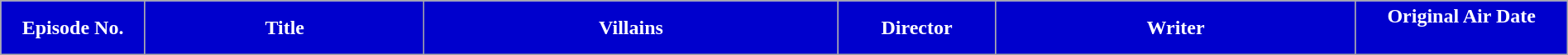<table class="wikitable plainrowheaders"  style="width:100%; background:#fff;">
<tr>
<th scope="col" style="background:#0000CD; color:#fff; width:100px;">Episode No.</th>
<th scope="col" style="background:#0000CD; color:#fff; width:200px;">Title</th>
<th scope="col" style="background:#0000CD; color:#fff; width:300px;">Villains</th>
<th scope="col" style="background:#0000CD; color:#fff; width:110px;">Director</th>
<th scope="col" style="background:#0000CD; color:#fff; width:260px;">Writer</th>
<th scope="col" style="background:#0000CD; color:#fff; width:150px;">Original Air Date<br>




<br>





</th>
</tr>
</table>
